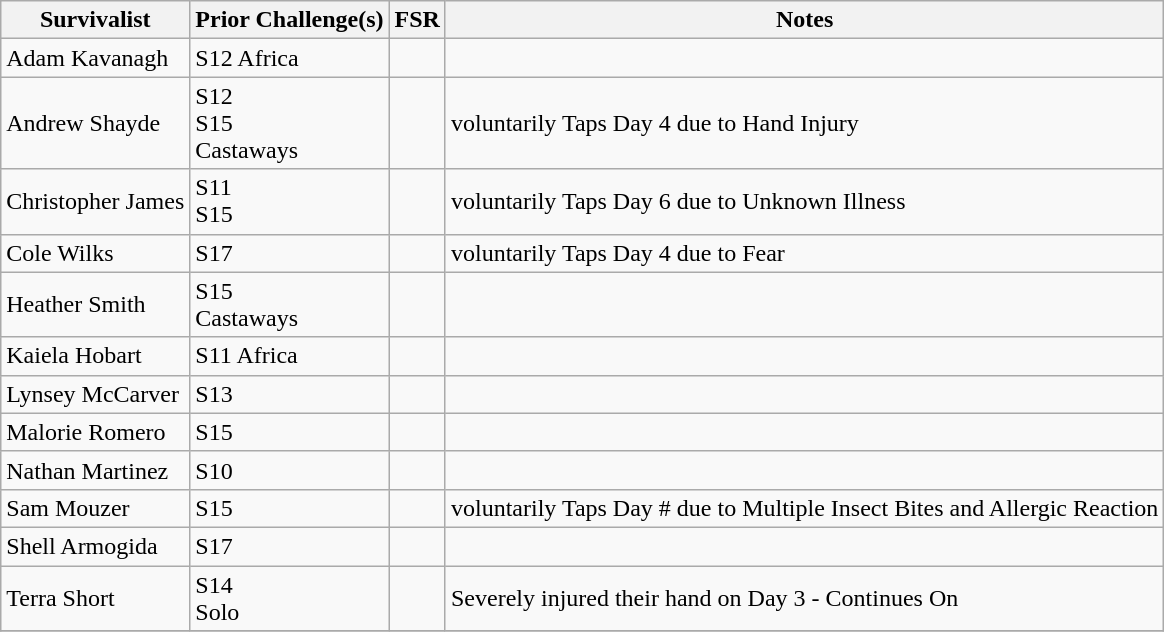<table class="wikitable">
<tr>
<th>Survivalist</th>
<th>Prior Challenge(s)</th>
<th>FSR</th>
<th>Notes</th>
</tr>
<tr>
<td>Adam Kavanagh</td>
<td>S12 Africa</td>
<td align="center"></td>
<td></td>
</tr>
<tr>
<td>Andrew Shayde</td>
<td>S12<br>S15<br>Castaways</td>
<td align="center"></td>
<td>voluntarily Taps Day 4 due to Hand Injury</td>
</tr>
<tr>
<td>Christopher James</td>
<td>S11 <br>S15</td>
<td align="center"></td>
<td>voluntarily Taps Day 6 due to Unknown Illness</td>
</tr>
<tr>
<td>Cole Wilks</td>
<td>S17</td>
<td align="center"></td>
<td>voluntarily Taps Day 4 due to Fear</td>
</tr>
<tr>
<td>Heather Smith</td>
<td>S15<br>Castaways</td>
<td align="center"></td>
<td></td>
</tr>
<tr>
<td>Kaiela Hobart</td>
<td>S11 Africa</td>
<td align="center"></td>
<td></td>
</tr>
<tr>
<td>Lynsey McCarver</td>
<td>S13</td>
<td align="center"></td>
<td></td>
</tr>
<tr>
<td>Malorie Romero</td>
<td>S15</td>
<td align="center"></td>
<td></td>
</tr>
<tr>
<td>Nathan Martinez</td>
<td>S10</td>
<td align="center"></td>
<td></td>
</tr>
<tr>
<td>Sam Mouzer</td>
<td>S15</td>
<td align="center"></td>
<td>voluntarily Taps Day # due to Multiple Insect Bites and Allergic Reaction</td>
</tr>
<tr>
<td>Shell Armogida</td>
<td>S17</td>
<td align="center"></td>
<td></td>
</tr>
<tr>
<td>Terra Short</td>
<td>S14<br>Solo</td>
<td align="center"></td>
<td>Severely injured their hand on Day 3 - Continues On</td>
</tr>
<tr>
</tr>
</table>
